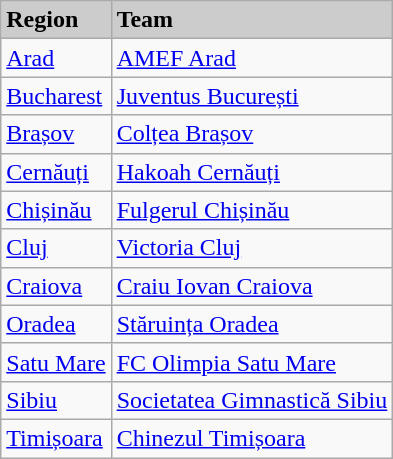<table class="wikitable">
<tr style="background:#ccc;font-weight:bold">
<td>Region</td>
<td>Team</td>
</tr>
<tr>
<td><a href='#'>Arad</a></td>
<td><a href='#'>AMEF Arad</a></td>
</tr>
<tr>
<td><a href='#'>Bucharest</a></td>
<td><a href='#'>Juventus București</a></td>
</tr>
<tr>
<td><a href='#'>Brașov</a></td>
<td><a href='#'>Colțea Brașov</a></td>
</tr>
<tr>
<td><a href='#'>Cernăuți</a></td>
<td><a href='#'>Hakoah Cernăuți</a></td>
</tr>
<tr>
<td><a href='#'>Chișinău</a></td>
<td><a href='#'>Fulgerul Chișinău</a></td>
</tr>
<tr>
<td><a href='#'>Cluj</a></td>
<td><a href='#'>Victoria Cluj</a></td>
</tr>
<tr>
<td><a href='#'>Craiova</a></td>
<td><a href='#'>Craiu Iovan Craiova</a></td>
</tr>
<tr>
<td><a href='#'>Oradea</a></td>
<td><a href='#'>Stăruința Oradea</a></td>
</tr>
<tr>
<td><a href='#'>Satu Mare</a></td>
<td><a href='#'>FC Olimpia Satu Mare</a></td>
</tr>
<tr>
<td><a href='#'>Sibiu</a></td>
<td><a href='#'>Societatea Gimnastică Sibiu</a></td>
</tr>
<tr>
<td><a href='#'>Timișoara</a></td>
<td><a href='#'>Chinezul Timișoara</a></td>
</tr>
</table>
